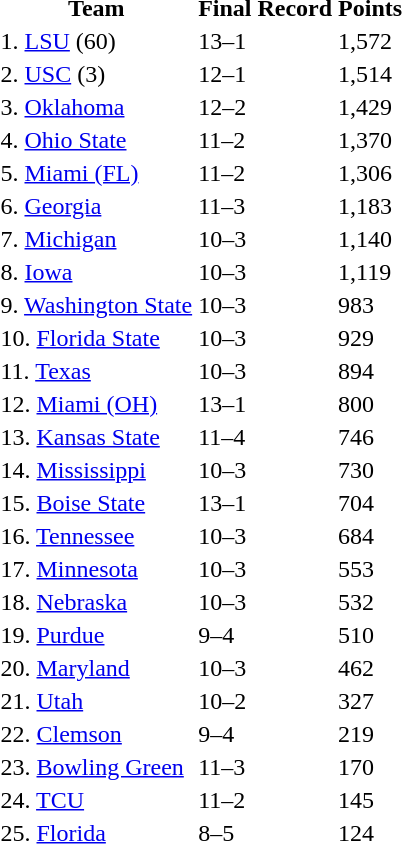<table>
<tr>
<th>Team</th>
<th>Final Record</th>
<th>Points</th>
</tr>
<tr>
<td>1. <a href='#'>LSU</a> (60)</td>
<td>13–1</td>
<td>1,572</td>
</tr>
<tr>
<td>2. <a href='#'>USC</a> (3)</td>
<td>12–1</td>
<td>1,514</td>
</tr>
<tr>
<td>3. <a href='#'>Oklahoma</a></td>
<td>12–2</td>
<td>1,429</td>
</tr>
<tr>
<td>4. <a href='#'>Ohio State</a></td>
<td>11–2</td>
<td>1,370</td>
</tr>
<tr>
<td>5. <a href='#'>Miami (FL)</a></td>
<td>11–2</td>
<td>1,306</td>
</tr>
<tr>
<td>6. <a href='#'>Georgia</a></td>
<td>11–3</td>
<td>1,183</td>
</tr>
<tr>
<td>7. <a href='#'>Michigan</a></td>
<td>10–3</td>
<td>1,140</td>
</tr>
<tr>
<td>8. <a href='#'>Iowa</a></td>
<td>10–3</td>
<td>1,119</td>
</tr>
<tr>
<td>9. <a href='#'>Washington State</a></td>
<td>10–3</td>
<td>983</td>
</tr>
<tr>
<td>10. <a href='#'>Florida State</a></td>
<td>10–3</td>
<td>929</td>
</tr>
<tr>
<td>11. <a href='#'>Texas</a></td>
<td>10–3</td>
<td>894</td>
</tr>
<tr>
<td>12. <a href='#'>Miami (OH)</a></td>
<td>13–1</td>
<td>800</td>
</tr>
<tr>
<td>13. <a href='#'>Kansas State</a></td>
<td>11–4</td>
<td>746</td>
</tr>
<tr>
<td>14. <a href='#'>Mississippi</a></td>
<td>10–3</td>
<td>730</td>
</tr>
<tr>
<td>15. <a href='#'>Boise State</a></td>
<td>13–1</td>
<td>704</td>
</tr>
<tr>
<td>16. <a href='#'>Tennessee</a></td>
<td>10–3</td>
<td>684</td>
</tr>
<tr>
<td>17. <a href='#'>Minnesota</a></td>
<td>10–3</td>
<td>553</td>
</tr>
<tr>
<td>18. <a href='#'>Nebraska</a></td>
<td>10–3</td>
<td>532</td>
</tr>
<tr>
<td>19. <a href='#'>Purdue</a></td>
<td>9–4</td>
<td>510</td>
</tr>
<tr>
<td>20. <a href='#'>Maryland</a></td>
<td>10–3</td>
<td>462</td>
</tr>
<tr>
<td>21. <a href='#'>Utah</a></td>
<td>10–2</td>
<td>327</td>
</tr>
<tr>
<td>22. <a href='#'>Clemson</a></td>
<td>9–4</td>
<td>219</td>
</tr>
<tr>
<td>23. <a href='#'>Bowling Green</a></td>
<td>11–3</td>
<td>170</td>
</tr>
<tr>
<td>24. <a href='#'>TCU</a></td>
<td>11–2</td>
<td>145</td>
</tr>
<tr>
<td>25. <a href='#'>Florida</a></td>
<td>8–5</td>
<td>124</td>
</tr>
</table>
